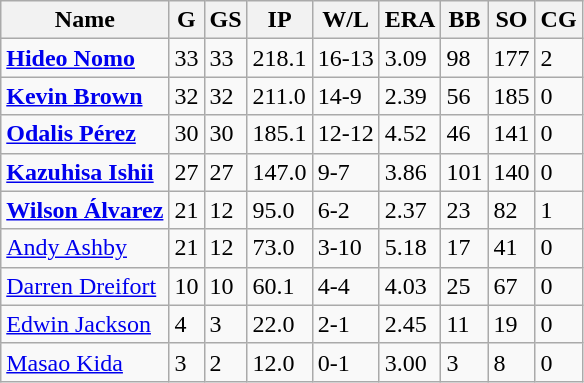<table class="wikitable sortable" style="text-align:left">
<tr>
<th>Name</th>
<th>G</th>
<th>GS</th>
<th>IP</th>
<th>W/L</th>
<th>ERA</th>
<th>BB</th>
<th>SO</th>
<th>CG</th>
</tr>
<tr>
<td><strong><a href='#'>Hideo Nomo</a></strong></td>
<td>33</td>
<td>33</td>
<td>218.1</td>
<td>16-13</td>
<td>3.09</td>
<td>98</td>
<td>177</td>
<td>2</td>
</tr>
<tr>
<td><strong><a href='#'>Kevin Brown</a>	</strong></td>
<td>32</td>
<td>32</td>
<td>211.0</td>
<td>14-9</td>
<td>2.39</td>
<td>56</td>
<td>185</td>
<td>0</td>
</tr>
<tr>
<td><strong><a href='#'>Odalis Pérez</a></strong></td>
<td>30</td>
<td>30</td>
<td>185.1</td>
<td>12-12</td>
<td>4.52</td>
<td>46</td>
<td>141</td>
<td>0</td>
</tr>
<tr>
<td><strong><a href='#'>Kazuhisa Ishii</a></strong></td>
<td>27</td>
<td>27</td>
<td>147.0</td>
<td>9-7</td>
<td>3.86</td>
<td>101</td>
<td>140</td>
<td>0</td>
</tr>
<tr>
<td><strong><a href='#'>Wilson Álvarez</a>	</strong></td>
<td>21</td>
<td>12</td>
<td>95.0</td>
<td>6-2</td>
<td>2.37</td>
<td>23</td>
<td>82</td>
<td>1</td>
</tr>
<tr>
<td><a href='#'>Andy Ashby</a></td>
<td>21</td>
<td>12</td>
<td>73.0</td>
<td>3-10</td>
<td>5.18</td>
<td>17</td>
<td>41</td>
<td>0</td>
</tr>
<tr>
<td><a href='#'>Darren Dreifort</a></td>
<td>10</td>
<td>10</td>
<td>60.1</td>
<td>4-4</td>
<td>4.03</td>
<td>25</td>
<td>67</td>
<td>0</td>
</tr>
<tr>
<td><a href='#'>Edwin Jackson</a></td>
<td>4</td>
<td>3</td>
<td>22.0</td>
<td>2-1</td>
<td>2.45</td>
<td>11</td>
<td>19</td>
<td>0</td>
</tr>
<tr>
<td><a href='#'>Masao Kida</a></td>
<td>3</td>
<td>2</td>
<td>12.0</td>
<td>0-1</td>
<td>3.00</td>
<td>3</td>
<td>8</td>
<td>0</td>
</tr>
</table>
